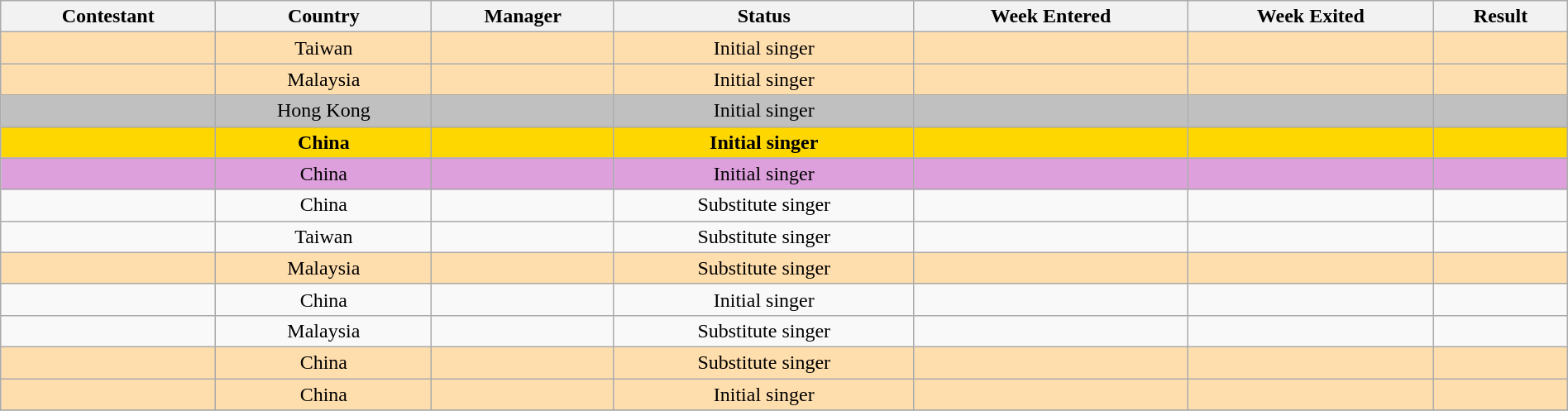<table class="wikitable sortable" style="width:100%; text-align:center;">
<tr>
<th>Contestant</th>
<th>Country</th>
<th>Manager</th>
<th>Status</th>
<th>Week Entered</th>
<th>Week Exited</th>
<th>Result</th>
</tr>
<tr bgcolor=NavajoWhite>
<td></td>
<td>Taiwan</td>
<td></td>
<td>Initial singer</td>
<td></td>
<td></td>
<td></td>
</tr>
<tr bgcolor=NavajoWhite>
<td></td>
<td>Malaysia</td>
<td></td>
<td>Initial singer</td>
<td></td>
<td></td>
<td></td>
</tr>
<tr bgcolor=Silver>
<td></td>
<td>Hong Kong</td>
<td></td>
<td>Initial singer</td>
<td></td>
<td></td>
<td></td>
</tr>
<tr bgcolor=Gold>
<td></td>
<td><strong>China</strong></td>
<td></td>
<td><strong>Initial singer</strong></td>
<td></td>
<td></td>
<td></td>
</tr>
<tr bgcolor=#DDA0DD>
<td></td>
<td>China</td>
<td></td>
<td>Initial singer</td>
<td></td>
<td></td>
<td></td>
</tr>
<tr>
<td></td>
<td>China</td>
<td></td>
<td>Substitute singer</td>
<td></td>
<td></td>
<td></td>
</tr>
<tr>
<td></td>
<td>Taiwan</td>
<td></td>
<td>Substitute singer</td>
<td></td>
<td></td>
<td></td>
</tr>
<tr bgcolor=NavajoWhite>
<td></td>
<td>Malaysia</td>
<td></td>
<td>Substitute singer</td>
<td></td>
<td></td>
<td></td>
</tr>
<tr>
<td></td>
<td>China</td>
<td></td>
<td>Initial singer</td>
<td></td>
<td></td>
<td></td>
</tr>
<tr>
<td></td>
<td>Malaysia</td>
<td></td>
<td>Substitute singer</td>
<td></td>
<td></td>
<td></td>
</tr>
<tr bgcolor=NavajoWhite>
<td></td>
<td>China</td>
<td></td>
<td>Substitute singer</td>
<td></td>
<td></td>
<td></td>
</tr>
<tr bgcolor=NavajoWhite>
<td></td>
<td>China</td>
<td></td>
<td>Initial singer</td>
<td></td>
<td></td>
<td></td>
</tr>
<tr>
</tr>
</table>
